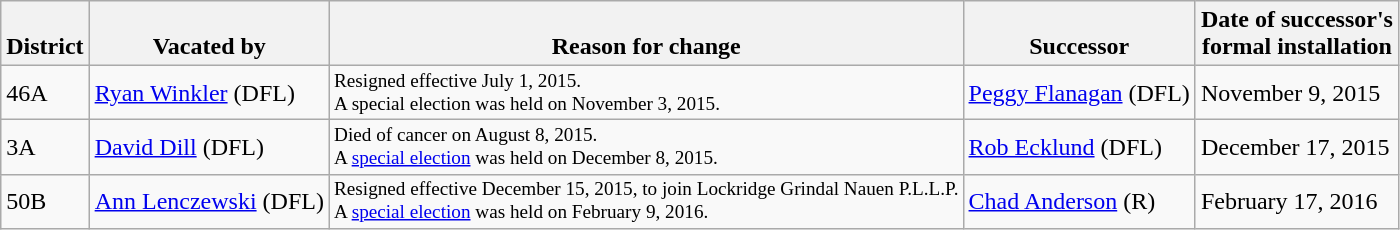<table class="wikitable sortable">
<tr style="vertical-align:bottom;">
<th>District</th>
<th>Vacated by</th>
<th data-sort-type=date>Reason for change</th>
<th>Successor</th>
<th data-sort-type=date>Date of successor's<br>formal installation</th>
</tr>
<tr>
<td>46A</td>
<td><a href='#'>Ryan Winkler</a> (DFL)</td>
<td style="font-size:80%">Resigned effective July 1, 2015.<br>A special election was held on November 3, 2015.</td>
<td><a href='#'>Peggy Flanagan</a> (DFL)</td>
<td>November 9, 2015</td>
</tr>
<tr>
<td>3A</td>
<td><a href='#'>David Dill</a> (DFL)</td>
<td style="font-size:80%">Died of cancer on August 8, 2015.<br>A <a href='#'>special election</a> was held on December 8, 2015.</td>
<td><a href='#'>Rob Ecklund</a> (DFL)</td>
<td>December 17, 2015</td>
</tr>
<tr>
<td>50B</td>
<td><a href='#'>Ann Lenczewski</a> (DFL)</td>
<td style="font-size:80%">Resigned effective December 15, 2015, to join Lockridge Grindal Nauen P.L.L.P.<br>A <a href='#'>special election</a> was held on February 9, 2016.</td>
<td><a href='#'>Chad Anderson</a> (R)</td>
<td>February 17, 2016</td>
</tr>
</table>
